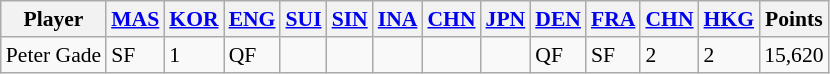<table class=wikitable style="font-size:90%;">
<tr>
<th>Player</th>
<th><a href='#'>MAS</a></th>
<th><a href='#'>KOR</a></th>
<th><a href='#'>ENG</a></th>
<th><a href='#'>SUI</a></th>
<th><a href='#'>SIN</a></th>
<th><a href='#'>INA</a></th>
<th><a href='#'>CHN</a></th>
<th><a href='#'>JPN</a></th>
<th><a href='#'>DEN</a></th>
<th><a href='#'>FRA</a></th>
<th><a href='#'>CHN</a></th>
<th><a href='#'>HKG</a></th>
<th>Points</th>
</tr>
<tr>
<td> Peter Gade</td>
<td>SF</td>
<td>1</td>
<td>QF</td>
<td></td>
<td></td>
<td></td>
<td></td>
<td></td>
<td>QF</td>
<td>SF</td>
<td>2</td>
<td>2</td>
<td>15,620</td>
</tr>
</table>
